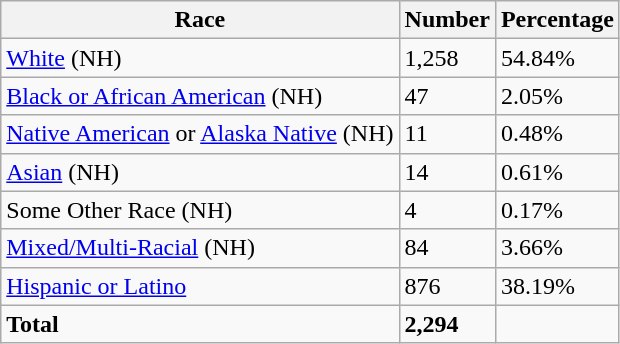<table class="wikitable">
<tr>
<th>Race</th>
<th>Number</th>
<th>Percentage</th>
</tr>
<tr>
<td><a href='#'>White</a> (NH)</td>
<td>1,258</td>
<td>54.84%</td>
</tr>
<tr>
<td><a href='#'>Black or African American</a> (NH)</td>
<td>47</td>
<td>2.05%</td>
</tr>
<tr>
<td><a href='#'>Native American</a> or <a href='#'>Alaska Native</a> (NH)</td>
<td>11</td>
<td>0.48%</td>
</tr>
<tr>
<td><a href='#'>Asian</a> (NH)</td>
<td>14</td>
<td>0.61%</td>
</tr>
<tr>
<td>Some Other Race (NH)</td>
<td>4</td>
<td>0.17%</td>
</tr>
<tr>
<td><a href='#'>Mixed/Multi-Racial</a> (NH)</td>
<td>84</td>
<td>3.66%</td>
</tr>
<tr>
<td><a href='#'>Hispanic or Latino</a></td>
<td>876</td>
<td>38.19%</td>
</tr>
<tr>
<td><strong>Total</strong></td>
<td><strong>2,294</strong></td>
<td></td>
</tr>
</table>
